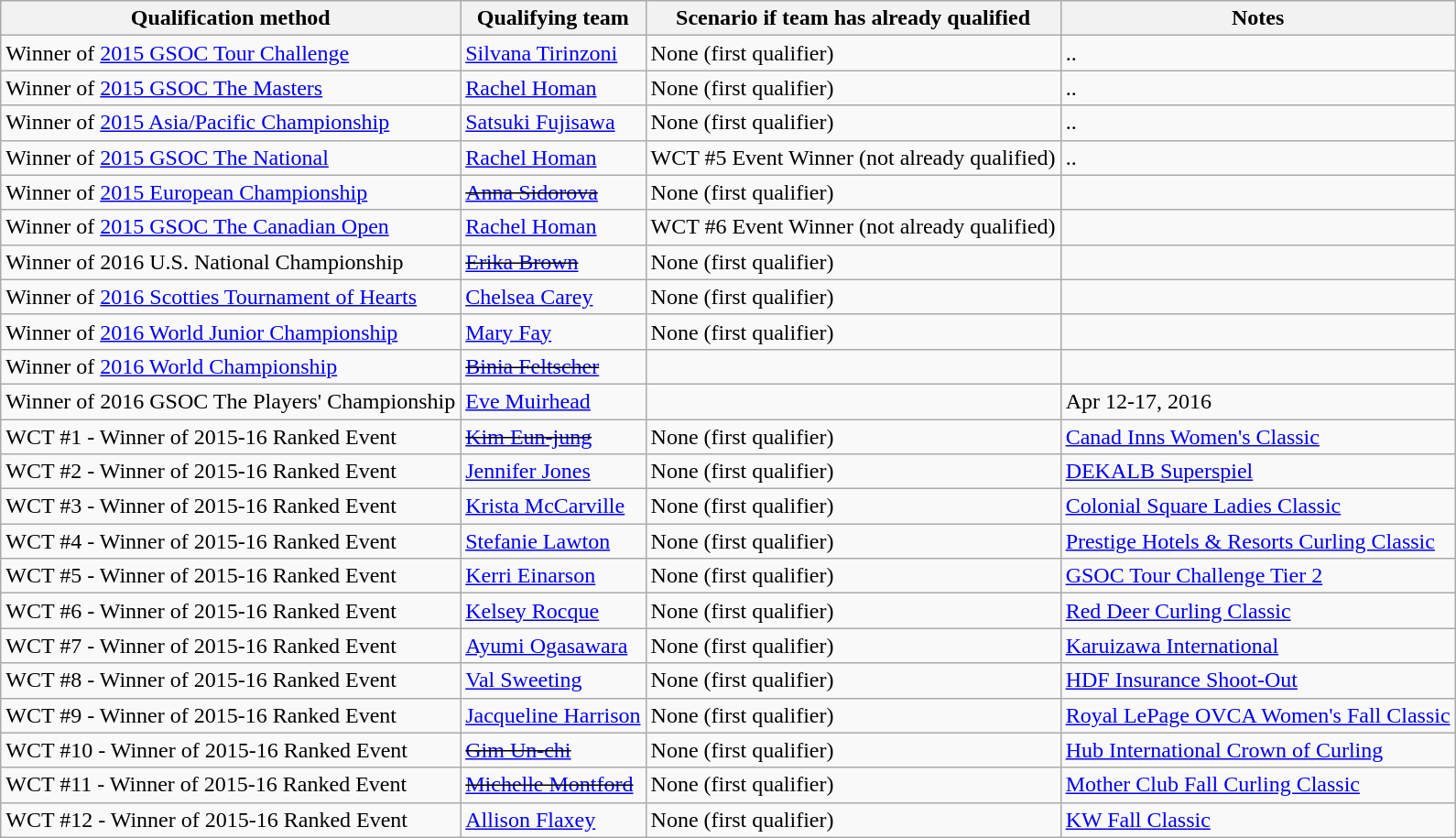<table class="wikitable">
<tr>
<th>Qualification method</th>
<th>Qualifying team</th>
<th>Scenario if team has already qualified</th>
<th>Notes</th>
</tr>
<tr>
<td>Winner of <a href='#'>2015 GSOC Tour Challenge</a></td>
<td> <a href='#'>Silvana Tirinzoni</a></td>
<td>None (first qualifier)</td>
<td>..</td>
</tr>
<tr>
<td>Winner of <a href='#'>2015 GSOC The Masters</a></td>
<td> <a href='#'>Rachel Homan</a></td>
<td>None (first qualifier)</td>
<td>..</td>
</tr>
<tr>
<td>Winner of <a href='#'>2015 Asia/Pacific Championship</a></td>
<td> <a href='#'>Satsuki Fujisawa</a></td>
<td>None (first qualifier)</td>
<td>..</td>
</tr>
<tr>
<td>Winner of <a href='#'>2015 GSOC The National</a></td>
<td> <a href='#'>Rachel Homan</a></td>
<td>WCT #5 Event Winner (not already qualified)</td>
<td>..</td>
</tr>
<tr>
<td>Winner of <a href='#'>2015 European Championship</a></td>
<td> <s><a href='#'>Anna Sidorova</a></s></td>
<td>None (first qualifier)</td>
<td></td>
</tr>
<tr>
<td>Winner of <a href='#'>2015 GSOC The Canadian Open</a></td>
<td> <a href='#'>Rachel Homan</a></td>
<td>WCT #6 Event Winner (not already qualified)</td>
<td></td>
</tr>
<tr>
<td>Winner of 2016 U.S. National Championship</td>
<td> <s><a href='#'>Erika Brown</a></s></td>
<td>None (first qualifier)</td>
<td></td>
</tr>
<tr>
<td>Winner of <a href='#'>2016 Scotties Tournament of Hearts</a></td>
<td> <a href='#'>Chelsea Carey</a></td>
<td>None (first qualifier)</td>
<td></td>
</tr>
<tr>
<td>Winner of <a href='#'>2016 World Junior Championship</a></td>
<td> <a href='#'>Mary Fay</a></td>
<td>None (first qualifier)</td>
<td></td>
</tr>
<tr>
<td>Winner of <a href='#'>2016 World Championship</a></td>
<td> <s><a href='#'>Binia Feltscher</a></s></td>
<td></td>
<td></td>
</tr>
<tr>
<td>Winner of 2016 GSOC The Players' Championship</td>
<td> <a href='#'>Eve Muirhead</a></td>
<td></td>
<td>Apr 12-17, 2016</td>
</tr>
<tr>
<td>WCT #1 - Winner of 2015-16 Ranked Event</td>
<td> <s><a href='#'>Kim Eun-jung</a></s></td>
<td>None (first qualifier)</td>
<td><a href='#'>Canad Inns Women's Classic</a></td>
</tr>
<tr>
<td>WCT #2 - Winner of 2015-16 Ranked Event</td>
<td> <a href='#'>Jennifer Jones</a></td>
<td>None (first qualifier)</td>
<td><a href='#'>DEKALB Superspiel</a></td>
</tr>
<tr>
<td>WCT #3 - Winner of 2015-16 Ranked Event</td>
<td> <a href='#'>Krista McCarville</a></td>
<td>None (first qualifier)</td>
<td><a href='#'>Colonial Square Ladies Classic</a></td>
</tr>
<tr>
<td>WCT #4 - Winner of 2015-16 Ranked Event</td>
<td> <a href='#'>Stefanie Lawton</a></td>
<td>None (first qualifier)</td>
<td><a href='#'>Prestige Hotels & Resorts Curling Classic</a></td>
</tr>
<tr>
<td>WCT #5 - Winner of 2015-16 Ranked Event</td>
<td> <a href='#'>Kerri Einarson</a></td>
<td>None (first qualifier)</td>
<td><a href='#'>GSOC Tour Challenge Tier 2</a></td>
</tr>
<tr>
<td>WCT #6 - Winner of 2015-16 Ranked Event</td>
<td> <a href='#'>Kelsey Rocque</a></td>
<td>None (first qualifier)</td>
<td><a href='#'>Red Deer Curling Classic</a></td>
</tr>
<tr>
<td>WCT #7 - Winner of 2015-16 Ranked Event</td>
<td> <a href='#'>Ayumi Ogasawara</a></td>
<td>None (first qualifier)</td>
<td><a href='#'>Karuizawa International</a></td>
</tr>
<tr>
<td>WCT #8 - Winner of 2015-16 Ranked Event</td>
<td> <a href='#'>Val Sweeting</a></td>
<td>None (first qualifier)</td>
<td><a href='#'>HDF Insurance Shoot-Out</a></td>
</tr>
<tr>
<td>WCT #9 - Winner of 2015-16 Ranked Event</td>
<td> <a href='#'>Jacqueline Harrison</a></td>
<td>None (first qualifier)</td>
<td><a href='#'>Royal LePage OVCA Women's Fall Classic</a></td>
</tr>
<tr>
<td>WCT #10 - Winner of 2015-16 Ranked Event</td>
<td> <s><a href='#'>Gim Un-chi</a></s></td>
<td>None (first qualifier)</td>
<td><a href='#'>Hub International Crown of Curling</a></td>
</tr>
<tr>
<td>WCT #11 - Winner of 2015-16 Ranked Event</td>
<td> <s><a href='#'>Michelle Montford</a></s></td>
<td>None (first qualifier)</td>
<td><a href='#'>Mother Club Fall Curling Classic</a></td>
</tr>
<tr>
<td>WCT #12 - Winner of 2015-16 Ranked Event</td>
<td> <a href='#'>Allison Flaxey</a></td>
<td>None (first qualifier)</td>
<td><a href='#'>KW Fall Classic</a></td>
</tr>
</table>
